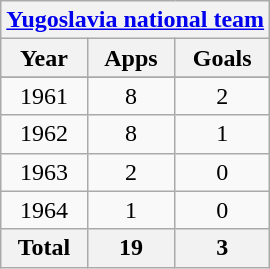<table class="wikitable" style="text-align:center">
<tr>
<th colspan=3><a href='#'>Yugoslavia national team</a></th>
</tr>
<tr>
<th>Year</th>
<th>Apps</th>
<th>Goals</th>
</tr>
<tr>
</tr>
<tr>
<td>1961</td>
<td>8</td>
<td>2</td>
</tr>
<tr>
<td>1962</td>
<td>8</td>
<td>1</td>
</tr>
<tr>
<td>1963</td>
<td>2</td>
<td>0</td>
</tr>
<tr>
<td>1964</td>
<td>1</td>
<td>0</td>
</tr>
<tr>
<th>Total</th>
<th>19</th>
<th>3</th>
</tr>
</table>
